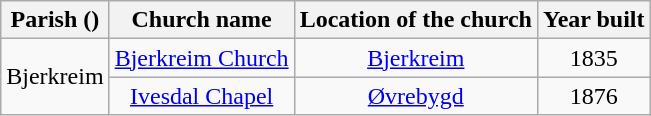<table class="wikitable" style="text-align:center">
<tr>
<th>Parish ()</th>
<th>Church name</th>
<th>Location of the church</th>
<th>Year built</th>
</tr>
<tr>
<td rowspan="2">Bjerkreim</td>
<td><a href='#'>Bjerkreim Church</a></td>
<td><a href='#'>Bjerkreim</a></td>
<td>1835</td>
</tr>
<tr>
<td><a href='#'>Ivesdal Chapel</a></td>
<td><a href='#'>Øvrebygd</a></td>
<td>1876</td>
</tr>
</table>
